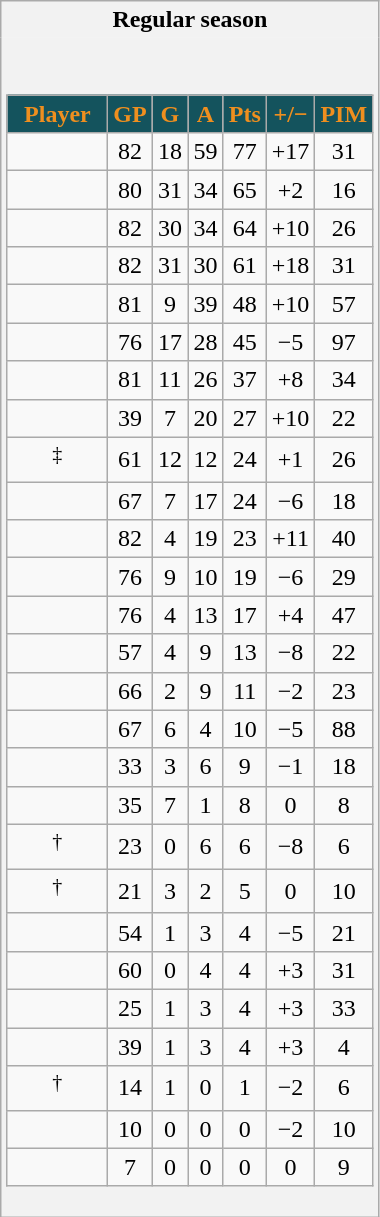<table class="wikitable" style="border: 1px solid #aaa;">
<tr>
<th style="border: 0;">Regular season</th>
</tr>
<tr>
<td style="background: #f2f2f2; border: 0; text-align: center;"><br><table class="wikitable sortable" width="100%">
<tr align=center>
<th style="background:#14535D; color:#EF8F1F" width="40%">Player</th>
<th style="background:#14535D; color:#EF8F1F" width="10%">GP</th>
<th style="background:#14535D; color:#EF8F1F" width="10%">G</th>
<th style="background:#14535D; color:#EF8F1F" width="10%">A</th>
<th style="background:#14535D; color:#EF8F1F" width="10%">Pts</th>
<th style="background:#14535D; color:#EF8F1F" width="10%">+/−</th>
<th style="background:#14535D; color:#EF8F1F" width="10%">PIM</th>
</tr>
<tr align=center>
<td></td>
<td>82</td>
<td>18</td>
<td>59</td>
<td>77</td>
<td>+17</td>
<td>31</td>
</tr>
<tr align=center>
<td></td>
<td>80</td>
<td>31</td>
<td>34</td>
<td>65</td>
<td>+2</td>
<td>16</td>
</tr>
<tr align=center>
<td></td>
<td>82</td>
<td>30</td>
<td>34</td>
<td>64</td>
<td>+10</td>
<td>26</td>
</tr>
<tr align=center>
<td></td>
<td>82</td>
<td>31</td>
<td>30</td>
<td>61</td>
<td>+18</td>
<td>31</td>
</tr>
<tr align=center>
<td></td>
<td>81</td>
<td>9</td>
<td>39</td>
<td>48</td>
<td>+10</td>
<td>57</td>
</tr>
<tr align=center>
<td></td>
<td>76</td>
<td>17</td>
<td>28</td>
<td>45</td>
<td>−5</td>
<td>97</td>
</tr>
<tr align=center>
<td></td>
<td>81</td>
<td>11</td>
<td>26</td>
<td>37</td>
<td>+8</td>
<td>34</td>
</tr>
<tr align=center>
<td></td>
<td>39</td>
<td>7</td>
<td>20</td>
<td>27</td>
<td>+10</td>
<td>22</td>
</tr>
<tr align=center>
<td><sup>‡</sup></td>
<td>61</td>
<td>12</td>
<td>12</td>
<td>24</td>
<td>+1</td>
<td>26</td>
</tr>
<tr align=center>
<td></td>
<td>67</td>
<td>7</td>
<td>17</td>
<td>24</td>
<td>−6</td>
<td>18</td>
</tr>
<tr align=center>
<td></td>
<td>82</td>
<td>4</td>
<td>19</td>
<td>23</td>
<td>+11</td>
<td>40</td>
</tr>
<tr align=center>
<td></td>
<td>76</td>
<td>9</td>
<td>10</td>
<td>19</td>
<td>−6</td>
<td>29</td>
</tr>
<tr align=center>
<td></td>
<td>76</td>
<td>4</td>
<td>13</td>
<td>17</td>
<td>+4</td>
<td>47</td>
</tr>
<tr align=center>
<td></td>
<td>57</td>
<td>4</td>
<td>9</td>
<td>13</td>
<td>−8</td>
<td>22</td>
</tr>
<tr align=center>
<td></td>
<td>66</td>
<td>2</td>
<td>9</td>
<td>11</td>
<td>−2</td>
<td>23</td>
</tr>
<tr align=center>
<td></td>
<td>67</td>
<td>6</td>
<td>4</td>
<td>10</td>
<td>−5</td>
<td>88</td>
</tr>
<tr align=center>
<td></td>
<td>33</td>
<td>3</td>
<td>6</td>
<td>9</td>
<td>−1</td>
<td>18</td>
</tr>
<tr align=center>
<td></td>
<td>35</td>
<td>7</td>
<td>1</td>
<td>8</td>
<td>0</td>
<td>8</td>
</tr>
<tr align=center>
<td><sup>†</sup></td>
<td>23</td>
<td>0</td>
<td>6</td>
<td>6</td>
<td>−8</td>
<td>6</td>
</tr>
<tr align=center>
<td><sup>†</sup></td>
<td>21</td>
<td>3</td>
<td>2</td>
<td>5</td>
<td>0</td>
<td>10</td>
</tr>
<tr align=center>
<td></td>
<td>54</td>
<td>1</td>
<td>3</td>
<td>4</td>
<td>−5</td>
<td>21</td>
</tr>
<tr align=center>
<td></td>
<td>60</td>
<td>0</td>
<td>4</td>
<td>4</td>
<td>+3</td>
<td>31</td>
</tr>
<tr align=center>
<td></td>
<td>25</td>
<td>1</td>
<td>3</td>
<td>4</td>
<td>+3</td>
<td>33</td>
</tr>
<tr align=center>
<td></td>
<td>39</td>
<td>1</td>
<td>3</td>
<td>4</td>
<td>+3</td>
<td>4</td>
</tr>
<tr align=center>
<td><sup>†</sup></td>
<td>14</td>
<td>1</td>
<td>0</td>
<td>1</td>
<td>−2</td>
<td>6</td>
</tr>
<tr align=center>
<td></td>
<td>10</td>
<td>0</td>
<td>0</td>
<td>0</td>
<td>−2</td>
<td>10</td>
</tr>
<tr align=center>
<td></td>
<td>7</td>
<td>0</td>
<td>0</td>
<td>0</td>
<td>0</td>
<td>9</td>
</tr>
</table>
</td>
</tr>
</table>
